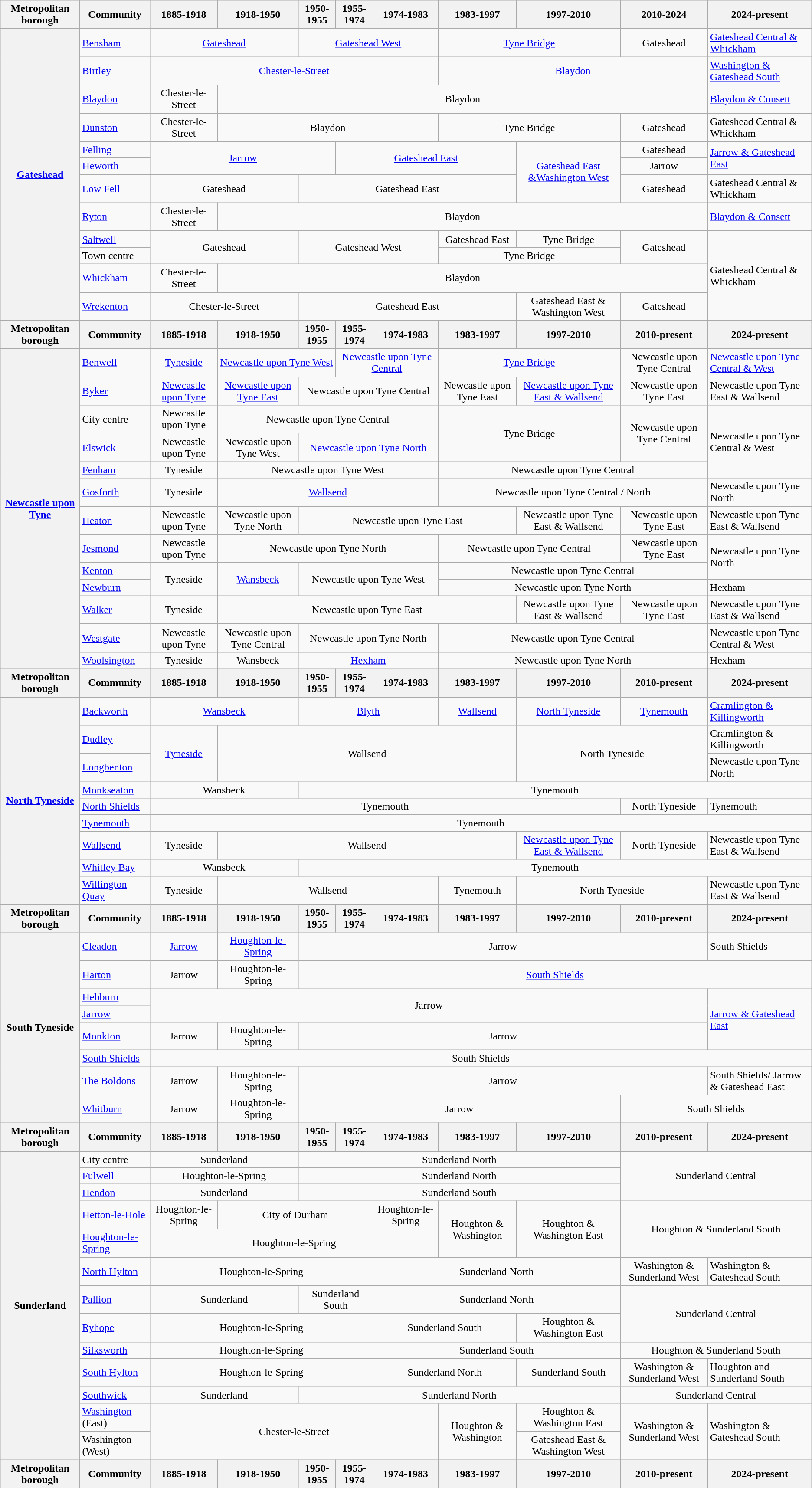<table class="wikitable">
<tr>
<th>Metropolitan borough</th>
<th>Community</th>
<th>1885-1918</th>
<th>1918-1950</th>
<th>1950-1955</th>
<th>1955-1974</th>
<th>1974-1983</th>
<th>1983-1997</th>
<th>1997-2010</th>
<th>2010-2024</th>
<th>2024-present</th>
</tr>
<tr>
<th rowspan="12"><a href='#'>Gateshead</a></th>
<td><a href='#'>Bensham</a></td>
<td colspan="2" align="center"><a href='#'>Gateshead</a></td>
<td colspan="3" align="center"><a href='#'>Gateshead West</a></td>
<td colspan="2" align="center"><a href='#'>Tyne Bridge</a></td>
<td align="center">Gateshead</td>
<td><a href='#'>Gateshead Central & Whickham</a></td>
</tr>
<tr>
<td><a href='#'>Birtley</a></td>
<td colspan="5" align="center"><a href='#'>Chester-le-Street</a></td>
<td colspan="3" align="center"><a href='#'>Blaydon</a></td>
<td><a href='#'>Washington & Gateshead South</a></td>
</tr>
<tr>
<td><a href='#'>Blaydon</a></td>
<td align="center">Chester-le-Street</td>
<td colspan="7" align="center">Blaydon</td>
<td><a href='#'>Blaydon & Consett</a></td>
</tr>
<tr>
<td><a href='#'>Dunston</a></td>
<td align="center">Chester-le-Street</td>
<td colspan="4" align="center">Blaydon</td>
<td colspan="2" align="center">Tyne Bridge</td>
<td align="center">Gateshead</td>
<td>Gateshead Central & Whickham</td>
</tr>
<tr>
<td><a href='#'>Felling</a></td>
<td colspan="3" rowspan="2" align="center"><a href='#'>Jarrow</a></td>
<td colspan="3" rowspan="2" align="center"><a href='#'>Gateshead East</a></td>
<td rowspan="3" align="center"><a href='#'>Gateshead East &Washington West</a></td>
<td align="center">Gateshead</td>
<td rowspan="2"><a href='#'>Jarrow & Gateshead East</a></td>
</tr>
<tr>
<td><a href='#'>Heworth</a></td>
<td align="center">Jarrow</td>
</tr>
<tr>
<td><a href='#'>Low Fell</a></td>
<td colspan="2" align="center">Gateshead</td>
<td colspan="4" align="center">Gateshead East</td>
<td align="center">Gateshead</td>
<td>Gateshead Central & Whickham</td>
</tr>
<tr>
<td><a href='#'>Ryton</a></td>
<td align="center">Chester-le-Street</td>
<td colspan="7" align="center">Blaydon</td>
<td><a href='#'>Blaydon & Consett</a></td>
</tr>
<tr>
<td><a href='#'>Saltwell</a></td>
<td colspan="2" rowspan="2" align="center">Gateshead</td>
<td colspan="3" rowspan="2" align="center">Gateshead West</td>
<td align="center">Gateshead East</td>
<td align="center">Tyne Bridge</td>
<td rowspan="2" align="center">Gateshead</td>
<td rowspan="4">Gateshead Central & Whickham</td>
</tr>
<tr>
<td>Town centre</td>
<td colspan="2" align="center">Tyne Bridge</td>
</tr>
<tr>
<td><a href='#'>Whickham</a></td>
<td align="center">Chester-le-Street</td>
<td colspan="7" align="center">Blaydon</td>
</tr>
<tr>
<td><a href='#'>Wrekenton</a></td>
<td colspan="2" align="center">Chester-le-Street</td>
<td colspan="4" align="center">Gateshead East</td>
<td align="center">Gateshead East & Washington West</td>
<td align="center">Gateshead</td>
</tr>
<tr>
<th>Metropolitan borough</th>
<th>Community</th>
<th>1885-1918</th>
<th>1918-1950</th>
<th>1950-1955</th>
<th>1955-1974</th>
<th>1974-1983</th>
<th>1983-1997</th>
<th>1997-2010</th>
<th>2010-present</th>
<th>2024-present</th>
</tr>
<tr>
<th rowspan="13"><a href='#'>Newcastle upon Tyne</a></th>
<td><a href='#'>Benwell</a></td>
<td align="center"><a href='#'>Tyneside</a></td>
<td colspan="2" align="center"><a href='#'>Newcastle upon Tyne West</a></td>
<td colspan="2" align="center"><a href='#'>Newcastle upon Tyne Central</a></td>
<td colspan="2"align="center"><a href='#'>Tyne Bridge</a></td>
<td align="center">Newcastle upon Tyne Central</td>
<td><a href='#'>Newcastle upon Tyne Central & West</a></td>
</tr>
<tr>
<td><a href='#'>Byker</a></td>
<td align="center"><a href='#'>Newcastle upon Tyne</a></td>
<td align="center"><a href='#'>Newcastle upon Tyne East</a></td>
<td colspan="3" align="center">Newcastle upon Tyne Central</td>
<td align="center">Newcastle upon Tyne East</td>
<td align="center"><a href='#'>Newcastle upon Tyne East & Wallsend</a></td>
<td align="center">Newcastle upon Tyne East</td>
<td>Newcastle upon Tyne East & Wallsend</td>
</tr>
<tr>
<td>City centre</td>
<td align="center">Newcastle upon Tyne</td>
<td colspan="4" align="center">Newcastle upon Tyne Central</td>
<td colspan="2" rowspan="2" align="center">Tyne Bridge</td>
<td rowspan="2" align="center">Newcastle upon Tyne Central</td>
<td rowspan="3">Newcastle upon Tyne Central & West</td>
</tr>
<tr>
<td><a href='#'>Elswick</a></td>
<td align="center">Newcastle upon Tyne</td>
<td align="center">Newcastle upon Tyne West</td>
<td colspan="3" align="center"><a href='#'>Newcastle upon Tyne North</a></td>
</tr>
<tr>
<td><a href='#'>Fenham</a></td>
<td align="center">Tyneside</td>
<td colspan="4" align="center">Newcastle upon Tyne West</td>
<td colspan="3" align="center">Newcastle upon Tyne Central</td>
</tr>
<tr>
<td><a href='#'>Gosforth</a></td>
<td align="center">Tyneside</td>
<td colspan="4" align="center"><a href='#'>Wallsend</a></td>
<td colspan="3" align="center">Newcastle upon Tyne Central / North</td>
<td>Newcastle upon Tyne North</td>
</tr>
<tr>
<td><a href='#'>Heaton</a></td>
<td align="center">Newcastle upon Tyne</td>
<td align="center">Newcastle upon Tyne North</td>
<td colspan="4" align="center">Newcastle upon Tyne East</td>
<td align="center">Newcastle upon Tyne East & Wallsend</td>
<td align="center">Newcastle upon Tyne East</td>
<td>Newcastle upon Tyne East & Wallsend</td>
</tr>
<tr>
<td><a href='#'>Jesmond</a></td>
<td align="center">Newcastle upon Tyne</td>
<td colspan="4" align="center">Newcastle upon Tyne North</td>
<td colspan="2" align="center">Newcastle upon Tyne Central</td>
<td align="center">Newcastle upon Tyne East</td>
<td rowspan="2">Newcastle upon Tyne North</td>
</tr>
<tr>
<td><a href='#'>Kenton</a></td>
<td rowspan="2" align="center">Tyneside</td>
<td rowspan="2" align="center"><a href='#'>Wansbeck</a></td>
<td colspan="3" rowspan="2" align="center">Newcastle upon Tyne West</td>
<td colspan="3" align="center">Newcastle upon Tyne Central</td>
</tr>
<tr>
<td><a href='#'>Newburn</a></td>
<td colspan="3" align="center">Newcastle upon Tyne North</td>
<td>Hexham</td>
</tr>
<tr>
<td><a href='#'>Walker</a></td>
<td align="center">Tyneside</td>
<td colspan="5" align="center">Newcastle upon Tyne East</td>
<td align="center">Newcastle upon Tyne East & Wallsend</td>
<td align="center">Newcastle upon Tyne East</td>
<td>Newcastle upon Tyne East & Wallsend</td>
</tr>
<tr>
<td><a href='#'>Westgate</a></td>
<td align="center">Newcastle upon Tyne</td>
<td align="center">Newcastle upon Tyne Central</td>
<td colspan="3" align="center">Newcastle upon Tyne North</td>
<td colspan="3" align="center">Newcastle upon Tyne Central</td>
<td>Newcastle upon Tyne Central & West</td>
</tr>
<tr>
<td><a href='#'>Woolsington</a></td>
<td align="center">Tyneside</td>
<td align="center">Wansbeck</td>
<td colspan="3" align="center"><a href='#'>Hexham</a></td>
<td colspan="3" align="center">Newcastle upon Tyne North</td>
<td>Hexham</td>
</tr>
<tr>
<th>Metropolitan borough</th>
<th>Community</th>
<th>1885-1918</th>
<th>1918-1950</th>
<th>1950-1955</th>
<th>1955-1974</th>
<th>1974-1983</th>
<th>1983-1997</th>
<th>1997-2010</th>
<th>2010-present</th>
<th>2024-present</th>
</tr>
<tr>
<th rowspan="9"><a href='#'>North Tyneside</a></th>
<td><a href='#'>Backworth</a></td>
<td colspan="2" align="center"><a href='#'>Wansbeck</a></td>
<td colspan="3" align="center"><a href='#'>Blyth</a></td>
<td align="center"><a href='#'>Wallsend</a></td>
<td align="center"><a href='#'>North Tyneside</a></td>
<td align="center"><a href='#'>Tynemouth</a></td>
<td><a href='#'>Cramlington & Killingworth</a></td>
</tr>
<tr>
<td><a href='#'>Dudley</a></td>
<td rowspan="2" align="center"><a href='#'>Tyneside</a></td>
<td colspan="5" rowspan="2" align="center">Wallsend</td>
<td colspan="2" rowspan="2" align="center">North Tyneside</td>
<td>Cramlington & Killingworth</td>
</tr>
<tr>
<td><a href='#'>Longbenton</a></td>
<td>Newcastle upon Tyne North</td>
</tr>
<tr>
<td><a href='#'>Monkseaton</a></td>
<td colspan="2" align="center">Wansbeck</td>
<td colspan="7" align="center">Tynemouth</td>
</tr>
<tr>
<td><a href='#'>North Shields</a></td>
<td colspan="7" align="center">Tynemouth</td>
<td align="center">North Tyneside</td>
<td>Tynemouth</td>
</tr>
<tr>
<td><a href='#'>Tynemouth</a></td>
<td colspan="9" align="center">Tynemouth</td>
</tr>
<tr>
<td><a href='#'>Wallsend</a></td>
<td align="center">Tyneside</td>
<td colspan="5" align="center">Wallsend</td>
<td align="center"><a href='#'>Newcastle upon Tyne East & Wallsend</a></td>
<td align="center">North Tyneside</td>
<td>Newcastle upon Tyne East & Wallsend</td>
</tr>
<tr>
<td><a href='#'>Whitley Bay</a></td>
<td colspan="2" align="center">Wansbeck</td>
<td colspan="7" align="center">Tynemouth</td>
</tr>
<tr>
<td><a href='#'>Willington Quay</a></td>
<td align="center">Tyneside</td>
<td colspan="4" align="center">Wallsend</td>
<td align="center">Tynemouth</td>
<td colspan="2" align="center">North Tyneside</td>
<td>Newcastle upon Tyne East & Wallsend</td>
</tr>
<tr>
<th>Metropolitan borough</th>
<th>Community</th>
<th>1885-1918</th>
<th>1918-1950</th>
<th>1950-1955</th>
<th>1955-1974</th>
<th>1974-1983</th>
<th>1983-1997</th>
<th>1997-2010</th>
<th>2010-present</th>
<th>2024-present</th>
</tr>
<tr>
<th rowspan="8">South Tyneside</th>
<td><a href='#'>Cleadon</a></td>
<td align="center"><a href='#'>Jarrow</a></td>
<td align="center"><a href='#'>Houghton-le-Spring</a></td>
<td colspan="6" align="center">Jarrow</td>
<td>South Shields</td>
</tr>
<tr>
<td><a href='#'>Harton</a></td>
<td align="center">Jarrow</td>
<td align="center">Houghton-le-Spring</td>
<td colspan="7" align="center"><a href='#'>South Shields</a></td>
</tr>
<tr>
<td><a href='#'>Hebburn</a></td>
<td colspan="8" rowspan="2" align="center">Jarrow</td>
<td rowspan="3"><a href='#'>Jarrow & Gateshead East</a></td>
</tr>
<tr>
<td><a href='#'>Jarrow</a></td>
</tr>
<tr>
<td><a href='#'>Monkton</a></td>
<td align="center">Jarrow</td>
<td align="center">Houghton-le-Spring</td>
<td colspan="6" align="center">Jarrow</td>
</tr>
<tr>
<td><a href='#'>South Shields</a></td>
<td colspan="9" align="center">South Shields</td>
</tr>
<tr>
<td><a href='#'>The Boldons</a></td>
<td align="center">Jarrow</td>
<td align="center">Houghton-le-Spring</td>
<td colspan="6" align="center">Jarrow</td>
<td>South Shields/ Jarrow & Gateshead East</td>
</tr>
<tr>
<td><a href='#'>Whitburn</a></td>
<td align="center">Jarrow</td>
<td align="center">Houghton-le-Spring</td>
<td colspan="5" align="center">Jarrow</td>
<td colspan="2" align="center">South Shields</td>
</tr>
<tr>
<th>Metropolitan borough</th>
<th>Community</th>
<th>1885-1918</th>
<th>1918-1950</th>
<th>1950-1955</th>
<th>1955-1974</th>
<th>1974-1983</th>
<th>1983-1997</th>
<th>1997-2010</th>
<th>2010-present</th>
<th>2024-present</th>
</tr>
<tr>
<th rowspan="13">Sunderland</th>
<td>City centre</td>
<td colspan="2" align="center">Sunderland</td>
<td colspan="5" align="center">Sunderland North</td>
<td colspan="2" rowspan="3" align="center">Sunderland Central</td>
</tr>
<tr>
<td><a href='#'>Fulwell</a></td>
<td colspan="2" align="center">Houghton-le-Spring</td>
<td colspan="5" align="center">Sunderland North</td>
</tr>
<tr>
<td><a href='#'>Hendon</a></td>
<td colspan="2" align="center">Sunderland</td>
<td colspan="5" align="center">Sunderland South</td>
</tr>
<tr>
<td><a href='#'>Hetton-le-Hole</a></td>
<td align="center">Houghton-le-Spring</td>
<td colspan="3" align="center">City of Durham</td>
<td align="center">Houghton-le-Spring</td>
<td rowspan="2" align="center">Houghton & Washington</td>
<td rowspan="2" align="center">Houghton & Washington East</td>
<td colspan="2" rowspan="2" align="center">Houghton & Sunderland South</td>
</tr>
<tr>
<td><a href='#'>Houghton-le-Spring</a></td>
<td colspan="5" align="center">Houghton-le-Spring</td>
</tr>
<tr>
<td><a href='#'>North Hylton</a></td>
<td colspan="4" align="center">Houghton-le-Spring</td>
<td colspan="3" align="center">Sunderland North</td>
<td align="center">Washington & Sunderland West</td>
<td>Washington & Gateshead South</td>
</tr>
<tr>
<td><a href='#'>Pallion</a></td>
<td colspan="2" align="center">Sunderland</td>
<td colspan="2" align="center">Sunderland South</td>
<td colspan="3" align="center">Sunderland North</td>
<td colspan="2" rowspan="2" align="center">Sunderland Central</td>
</tr>
<tr>
<td><a href='#'>Ryhope</a></td>
<td colspan="4" align="center">Houghton-le-Spring</td>
<td colspan="2" align="center">Sunderland South</td>
<td align="center">Houghton & Washington East</td>
</tr>
<tr>
<td><a href='#'>Silksworth</a></td>
<td colspan="4" align="center">Houghton-le-Spring</td>
<td colspan="3" align="center">Sunderland South</td>
<td colspan="2" align="center">Houghton & Sunderland South</td>
</tr>
<tr>
<td><a href='#'>South Hylton</a></td>
<td colspan="4" align="center">Houghton-le-Spring</td>
<td colspan="2" align="center">Sunderland North</td>
<td align="center">Sunderland South</td>
<td align="center">Washington & Sunderland West</td>
<td>Houghton and Sunderland South</td>
</tr>
<tr>
<td><a href='#'>Southwick</a></td>
<td colspan="2" align="center">Sunderland</td>
<td colspan="5" align="center">Sunderland North</td>
<td colspan="2" align="center">Sunderland Central</td>
</tr>
<tr>
<td><a href='#'>Washington</a> (East)</td>
<td colspan="5" rowspan="2" align="center">Chester-le-Street</td>
<td rowspan="2" align="center">Houghton & Washington</td>
<td align="center">Houghton & Washington East</td>
<td rowspan="2" align="center">Washington & Sunderland West</td>
<td rowspan="2">Washington & Gateshead South</td>
</tr>
<tr>
<td>Washington (West)</td>
<td align="center">Gateshead East & Washington West</td>
</tr>
<tr>
<th>Metropolitan borough</th>
<th>Community</th>
<th>1885-1918</th>
<th>1918-1950</th>
<th>1950-1955</th>
<th>1955-1974</th>
<th>1974-1983</th>
<th>1983-1997</th>
<th>1997-2010</th>
<th>2010-present</th>
<th>2024-present</th>
</tr>
</table>
